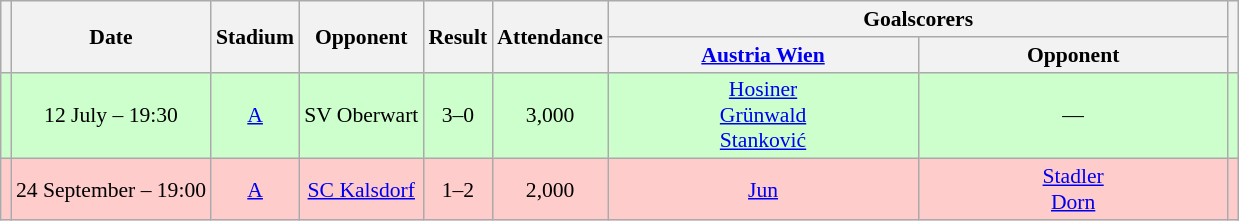<table class="wikitable" Style="text-align: center;font-size:90%">
<tr>
<th rowspan="2"></th>
<th rowspan="2">Date</th>
<th rowspan="2">Stadium</th>
<th rowspan="2">Opponent</th>
<th rowspan="2">Result</th>
<th rowspan="2">Attendance</th>
<th colspan="2">Goalscorers</th>
<th rowspan="2"></th>
</tr>
<tr>
<th style="width:200px"><a href='#'>Austria Wien</a></th>
<th style="width:200px">Opponent</th>
</tr>
<tr style="background:#cfc">
<td></td>
<td>12 July – 19:30</td>
<td><a href='#'>A</a></td>
<td>SV Oberwart</td>
<td>3–0</td>
<td>3,000</td>
<td><a href='#'>Hosiner</a> <br><a href='#'>Grünwald</a> <br><a href='#'>Stanković</a> </td>
<td>—</td>
<td><br><br></td>
</tr>
<tr style="background:#fcc">
<td></td>
<td>24 September – 19:00</td>
<td><a href='#'>A</a></td>
<td><a href='#'>SC Kalsdorf</a></td>
<td>1–2</td>
<td>2,000</td>
<td><a href='#'>Jun</a> </td>
<td><a href='#'>Stadler</a> <br><a href='#'>Dorn</a> </td>
<td><br></td>
</tr>
</table>
